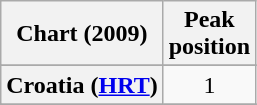<table class="wikitable plainrowheaders sortable" style="text-align:center">
<tr>
<th scope="col">Chart (2009)</th>
<th scope="col">Peak<br>position</th>
</tr>
<tr>
</tr>
<tr>
</tr>
<tr>
</tr>
<tr>
</tr>
<tr>
</tr>
<tr>
<th scope="row">Croatia (<a href='#'>HRT</a>)</th>
<td align="center">1</td>
</tr>
<tr>
</tr>
<tr>
</tr>
<tr>
</tr>
<tr>
</tr>
<tr>
</tr>
<tr>
</tr>
<tr>
</tr>
<tr>
</tr>
<tr>
</tr>
<tr>
</tr>
<tr>
</tr>
<tr>
</tr>
<tr>
</tr>
<tr>
</tr>
<tr>
</tr>
<tr>
</tr>
<tr>
</tr>
<tr>
</tr>
<tr>
</tr>
<tr>
</tr>
<tr>
</tr>
<tr>
</tr>
<tr>
</tr>
<tr>
</tr>
<tr>
</tr>
<tr>
</tr>
<tr>
</tr>
<tr>
</tr>
</table>
